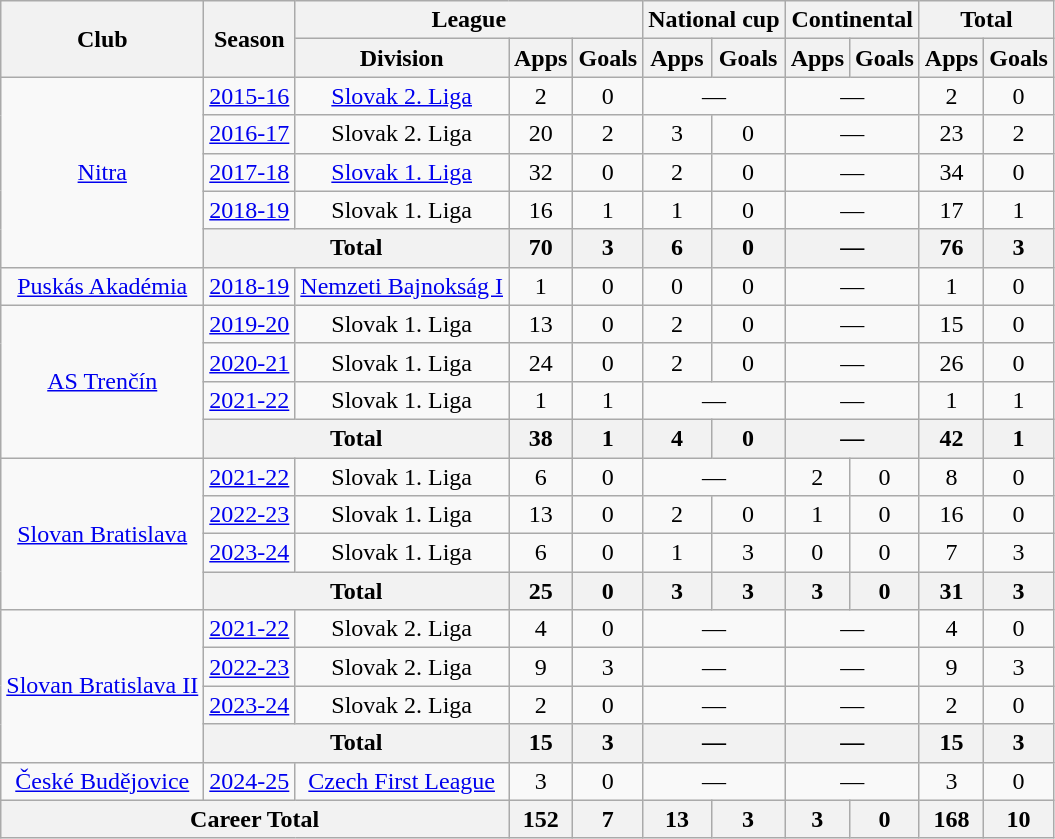<table class="wikitable" style="text-align: center;">
<tr>
<th rowspan="2">Club</th>
<th rowspan="2">Season</th>
<th colspan="3">League</th>
<th colspan="2">National cup</th>
<th colspan="2">Continental</th>
<th colspan="2">Total</th>
</tr>
<tr>
<th>Division</th>
<th>Apps</th>
<th>Goals</th>
<th>Apps</th>
<th>Goals</th>
<th>Apps</th>
<th>Goals</th>
<th>Apps</th>
<th>Goals</th>
</tr>
<tr>
<td rowspan="5"><a href='#'>Nitra</a></td>
<td><a href='#'>2015-16</a></td>
<td><a href='#'>Slovak 2. Liga</a></td>
<td>2</td>
<td>0</td>
<td colspan="2">—</td>
<td colspan="2">—</td>
<td>2</td>
<td>0</td>
</tr>
<tr>
<td><a href='#'>2016-17</a></td>
<td>Slovak 2. Liga</td>
<td>20</td>
<td>2</td>
<td>3</td>
<td>0</td>
<td colspan="2">—</td>
<td>23</td>
<td>2</td>
</tr>
<tr>
<td><a href='#'>2017-18</a></td>
<td><a href='#'>Slovak 1. Liga</a></td>
<td>32</td>
<td>0</td>
<td>2</td>
<td>0</td>
<td colspan="2">—</td>
<td>34</td>
<td>0</td>
</tr>
<tr>
<td><a href='#'>2018-19</a></td>
<td>Slovak 1. Liga</td>
<td>16</td>
<td>1</td>
<td>1</td>
<td>0</td>
<td colspan="2">—</td>
<td>17</td>
<td>1</td>
</tr>
<tr>
<th colspan="2">Total</th>
<th>70</th>
<th>3</th>
<th>6</th>
<th>0</th>
<th colspan="2">—</th>
<th>76</th>
<th>3</th>
</tr>
<tr>
<td><a href='#'>Puskás Akadémia</a></td>
<td><a href='#'>2018-19</a></td>
<td><a href='#'>Nemzeti Bajnokság I</a></td>
<td>1</td>
<td>0</td>
<td>0</td>
<td>0</td>
<td colspan="2">—</td>
<td>1</td>
<td>0</td>
</tr>
<tr>
<td rowspan="4"><a href='#'>AS Trenčín</a></td>
<td><a href='#'>2019-20</a></td>
<td>Slovak 1. Liga</td>
<td>13</td>
<td>0</td>
<td>2</td>
<td>0</td>
<td colspan="2">—</td>
<td>15</td>
<td>0</td>
</tr>
<tr>
<td><a href='#'>2020-21</a></td>
<td>Slovak 1. Liga</td>
<td>24</td>
<td>0</td>
<td>2</td>
<td>0</td>
<td colspan="2">—</td>
<td>26</td>
<td>0</td>
</tr>
<tr>
<td><a href='#'>2021-22</a></td>
<td>Slovak 1. Liga</td>
<td>1</td>
<td>1</td>
<td colspan="2">—</td>
<td colspan="2">—</td>
<td>1</td>
<td>1</td>
</tr>
<tr>
<th colspan="2">Total</th>
<th>38</th>
<th>1</th>
<th>4</th>
<th>0</th>
<th colspan="2">—</th>
<th>42</th>
<th>1</th>
</tr>
<tr>
<td rowspan="4"><a href='#'>Slovan Bratislava</a></td>
<td><a href='#'>2021-22</a></td>
<td>Slovak 1. Liga</td>
<td>6</td>
<td>0</td>
<td colspan="2">—</td>
<td>2</td>
<td>0</td>
<td>8</td>
<td>0</td>
</tr>
<tr>
<td><a href='#'>2022-23</a></td>
<td>Slovak 1. Liga</td>
<td>13</td>
<td>0</td>
<td>2</td>
<td>0</td>
<td>1</td>
<td>0</td>
<td>16</td>
<td>0</td>
</tr>
<tr>
<td><a href='#'>2023-24</a></td>
<td>Slovak 1. Liga</td>
<td>6</td>
<td>0</td>
<td>1</td>
<td>3</td>
<td>0</td>
<td>0</td>
<td>7</td>
<td>3</td>
</tr>
<tr>
<th colspan="2">Total</th>
<th>25</th>
<th>0</th>
<th>3</th>
<th>3</th>
<th>3</th>
<th>0</th>
<th>31</th>
<th>3</th>
</tr>
<tr>
<td rowspan="4"><a href='#'>Slovan Bratislava II</a></td>
<td><a href='#'>2021-22</a></td>
<td>Slovak 2. Liga</td>
<td>4</td>
<td>0</td>
<td colspan="2">—</td>
<td colspan="2">—</td>
<td>4</td>
<td>0</td>
</tr>
<tr>
<td><a href='#'>2022-23</a></td>
<td>Slovak 2. Liga</td>
<td>9</td>
<td>3</td>
<td colspan="2">—</td>
<td colspan="2">—</td>
<td>9</td>
<td>3</td>
</tr>
<tr>
<td><a href='#'>2023-24</a></td>
<td>Slovak 2. Liga</td>
<td>2</td>
<td>0</td>
<td colspan="2">—</td>
<td colspan="2">—</td>
<td>2</td>
<td>0</td>
</tr>
<tr>
<th colspan="2">Total</th>
<th>15</th>
<th>3</th>
<th colspan="2">—</th>
<th colspan="2">—</th>
<th>15</th>
<th>3</th>
</tr>
<tr>
<td><a href='#'>České Budějovice</a></td>
<td><a href='#'>2024-25</a></td>
<td><a href='#'>Czech First League</a></td>
<td>3</td>
<td>0</td>
<td colspan="2">—</td>
<td colspan="2">—</td>
<td>3</td>
<td>0</td>
</tr>
<tr>
<th colspan="3">Career Total</th>
<th>152</th>
<th>7</th>
<th>13</th>
<th>3</th>
<th>3</th>
<th>0</th>
<th>168</th>
<th>10</th>
</tr>
</table>
